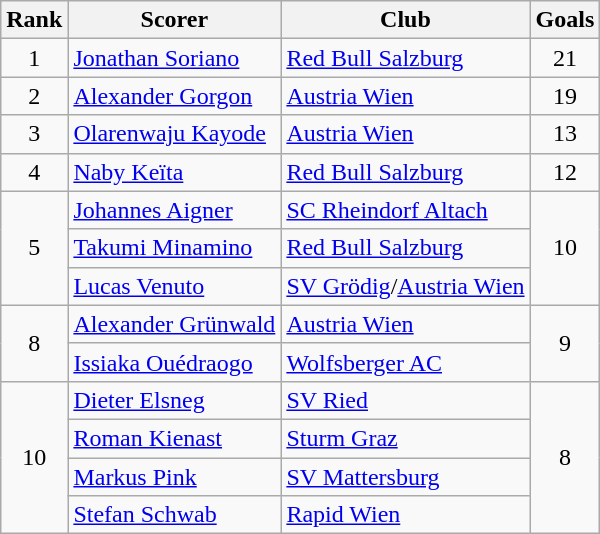<table class="wikitable" style="text-align:center">
<tr>
<th>Rank</th>
<th>Scorer</th>
<th>Club</th>
<th>Goals</th>
</tr>
<tr>
<td>1</td>
<td align="left"> <a href='#'>Jonathan Soriano</a></td>
<td align="left"><a href='#'>Red Bull Salzburg</a></td>
<td>21</td>
</tr>
<tr>
<td>2</td>
<td align="left"> <a href='#'>Alexander Gorgon</a></td>
<td align="left"><a href='#'>Austria Wien</a></td>
<td>19</td>
</tr>
<tr>
<td>3</td>
<td align="left"> <a href='#'>Olarenwaju Kayode</a></td>
<td align="left"><a href='#'>Austria Wien</a></td>
<td>13</td>
</tr>
<tr>
<td>4</td>
<td align="left"> <a href='#'>Naby Keïta</a></td>
<td align="left"><a href='#'>Red Bull Salzburg</a></td>
<td>12</td>
</tr>
<tr>
<td rowspan=3>5</td>
<td align="left"> <a href='#'>Johannes Aigner</a></td>
<td align="left"><a href='#'>SC Rheindorf Altach</a></td>
<td rowspan=3>10</td>
</tr>
<tr>
<td align="left"> <a href='#'>Takumi Minamino</a></td>
<td align="left"><a href='#'>Red Bull Salzburg</a></td>
</tr>
<tr>
<td align="left"> <a href='#'>Lucas Venuto</a></td>
<td align="left"><a href='#'>SV Grödig</a>/<a href='#'>Austria Wien</a></td>
</tr>
<tr>
<td rowspan=2>8</td>
<td align="left"> <a href='#'>Alexander Grünwald</a></td>
<td align="left"><a href='#'>Austria Wien</a></td>
<td rowspan=2>9</td>
</tr>
<tr>
<td align="left"> <a href='#'>Issiaka Ouédraogo</a></td>
<td align="left"><a href='#'>Wolfsberger AC</a></td>
</tr>
<tr>
<td rowspan=4>10</td>
<td align="left"> <a href='#'>Dieter Elsneg</a></td>
<td align="left"><a href='#'>SV Ried</a></td>
<td rowspan=4>8</td>
</tr>
<tr>
<td align="left"> <a href='#'>Roman Kienast</a></td>
<td align="left"><a href='#'>Sturm Graz</a></td>
</tr>
<tr>
<td align="left"> <a href='#'>Markus Pink</a></td>
<td align="left"><a href='#'>SV Mattersburg</a></td>
</tr>
<tr>
<td align="left"> <a href='#'>Stefan Schwab</a></td>
<td align="left"><a href='#'>Rapid Wien</a></td>
</tr>
</table>
